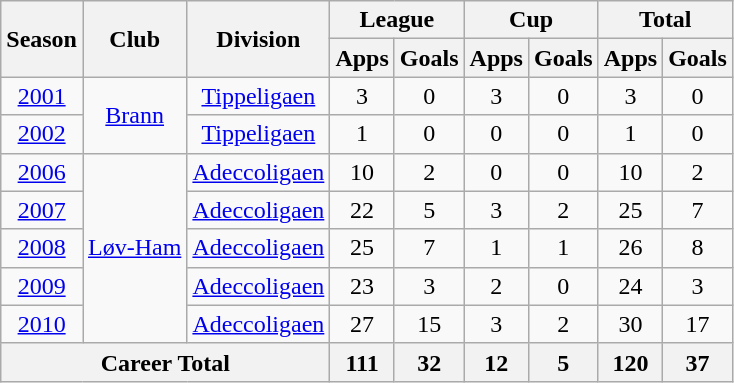<table class="wikitable" style="text-align: center;">
<tr>
<th rowspan="2">Season</th>
<th rowspan="2">Club</th>
<th rowspan="2">Division</th>
<th colspan="2">League</th>
<th colspan="2">Cup</th>
<th colspan="2">Total</th>
</tr>
<tr>
<th>Apps</th>
<th>Goals</th>
<th>Apps</th>
<th>Goals</th>
<th>Apps</th>
<th>Goals</th>
</tr>
<tr>
<td><a href='#'>2001</a></td>
<td rowspan="2" valign="center"><a href='#'>Brann</a></td>
<td><a href='#'>Tippeligaen</a></td>
<td>3</td>
<td>0</td>
<td>3</td>
<td>0</td>
<td>3</td>
<td>0</td>
</tr>
<tr>
<td><a href='#'>2002</a></td>
<td><a href='#'>Tippeligaen</a></td>
<td>1</td>
<td>0</td>
<td>0</td>
<td>0</td>
<td>1</td>
<td>0</td>
</tr>
<tr>
<td><a href='#'>2006</a></td>
<td rowspan="5" valign="center"><a href='#'>Løv-Ham</a></td>
<td><a href='#'>Adeccoligaen</a></td>
<td>10</td>
<td>2</td>
<td>0</td>
<td>0</td>
<td>10</td>
<td>2</td>
</tr>
<tr>
<td><a href='#'>2007</a></td>
<td><a href='#'>Adeccoligaen</a></td>
<td>22</td>
<td>5</td>
<td>3</td>
<td>2</td>
<td>25</td>
<td>7</td>
</tr>
<tr>
<td><a href='#'>2008</a></td>
<td><a href='#'>Adeccoligaen</a></td>
<td>25</td>
<td>7</td>
<td>1</td>
<td>1</td>
<td>26</td>
<td>8</td>
</tr>
<tr>
<td><a href='#'>2009</a></td>
<td><a href='#'>Adeccoligaen</a></td>
<td>23</td>
<td>3</td>
<td>2</td>
<td>0</td>
<td>24</td>
<td>3</td>
</tr>
<tr>
<td><a href='#'>2010</a></td>
<td><a href='#'>Adeccoligaen</a></td>
<td>27</td>
<td>15</td>
<td>3</td>
<td>2</td>
<td>30</td>
<td>17</td>
</tr>
<tr>
<th colspan="3">Career Total</th>
<th>111</th>
<th>32</th>
<th>12</th>
<th>5</th>
<th>120</th>
<th>37</th>
</tr>
</table>
